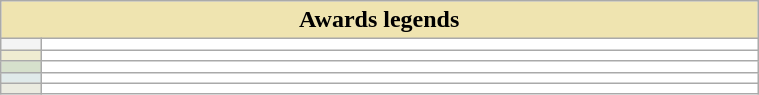<table class="wikitable" style="background:#fff; width:40%;">
<tr>
<th colspan="2" style="background:#efe4b0;">Awards legends</th>
</tr>
<tr>
<td style="background:#f4f4f4; width:20px;"></td>
<td></td>
</tr>
<tr>
<td style="background:#efecd1; width:20px;"></td>
<td></td>
</tr>
<tr>
<td style="background:#d6e0cc; width:20px;"></td>
<td></td>
</tr>
<tr>
<td style="background:#e0eaea; width:20px;"></td>
<td></td>
</tr>
<tr>
<td style="background:#ebebe0; width:20px;"></td>
<td></td>
</tr>
</table>
